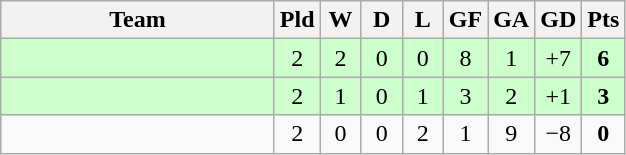<table class="wikitable" style="text-align:center;">
<tr>
<th width=175>Team</th>
<th width=20 abbr="Played">Pld</th>
<th width=20 abbr="Won">W</th>
<th width=20 abbr="Drawn">D</th>
<th width=20 abbr="Lost">L</th>
<th width=20 abbr="Goals for">GF</th>
<th width=20 abbr="Goals against">GA</th>
<th width=20 abbr="Goal difference">GD</th>
<th width=20 abbr="Points">Pts</th>
</tr>
<tr bgcolor=#ccffcc>
<td align=left></td>
<td>2</td>
<td>2</td>
<td>0</td>
<td>0</td>
<td>8</td>
<td>1</td>
<td>+7</td>
<td><strong>6</strong></td>
</tr>
<tr bgcolor=#ccffcc>
<td align=left></td>
<td>2</td>
<td>1</td>
<td>0</td>
<td>1</td>
<td>3</td>
<td>2</td>
<td>+1</td>
<td><strong>3</strong></td>
</tr>
<tr>
<td align=left></td>
<td>2</td>
<td>0</td>
<td>0</td>
<td>2</td>
<td>1</td>
<td>9</td>
<td>−8</td>
<td><strong>0</strong></td>
</tr>
</table>
